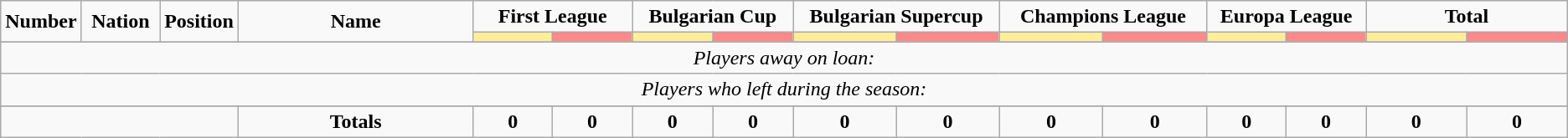<table class="wikitable" style="font-size: 100%; text-align: center;">
<tr>
<td rowspan="2" width="5%" align="center"><strong>Number</strong></td>
<td rowspan="2" width="5%" align="center"><strong>Nation</strong></td>
<td rowspan="2" width="5%" align="center"><strong>Position</strong></td>
<td rowspan="2" width="15%" align="center"><strong>Name</strong></td>
<td colspan="2" align="center"><strong>First League</strong></td>
<td colspan="2" align="center"><strong>Bulgarian Cup</strong></td>
<td colspan="2" align="center"><strong>Bulgarian Supercup</strong></td>
<td colspan="2" align="center"><strong>Champions League</strong></td>
<td colspan="2" align="center"><strong>Europa League</strong></td>
<td colspan="2" align="center"><strong>Total</strong></td>
</tr>
<tr>
<th width=60 style="background: #FFEE99"></th>
<th width=60 style="background: #FF8888"></th>
<th width=60 style="background: #FFEE99"></th>
<th width=60 style="background: #FF8888"></th>
<th width=80 style="background: #FFEE99"></th>
<th width=80 style="background: #FF8888"></th>
<th width=80 style="background: #FFEE99"></th>
<th width=80 style="background: #FF8888"></th>
<th width=60 style="background: #FFEE99"></th>
<th width=60 style="background: #FF8888"></th>
<th width=80 style="background: #FFEE99"></th>
<th width=80 style="background: #FF8888"></th>
</tr>
<tr>
</tr>
<tr>
<td colspan="18"><em>Players away on loan:</em></td>
</tr>
<tr>
<td colspan="18"><em>Players who left during the season:</em></td>
</tr>
<tr>
</tr>
<tr>
<td colspan="3"></td>
<td><strong>Totals</strong></td>
<td><strong>0</strong></td>
<td><strong>0</strong></td>
<td><strong>0</strong></td>
<td><strong>0</strong></td>
<td><strong>0</strong></td>
<td><strong>0</strong></td>
<td><strong>0</strong></td>
<td><strong>0</strong></td>
<td><strong>0</strong></td>
<td><strong>0</strong></td>
<td><strong>0</strong></td>
<td><strong>0</strong></td>
</tr>
</table>
